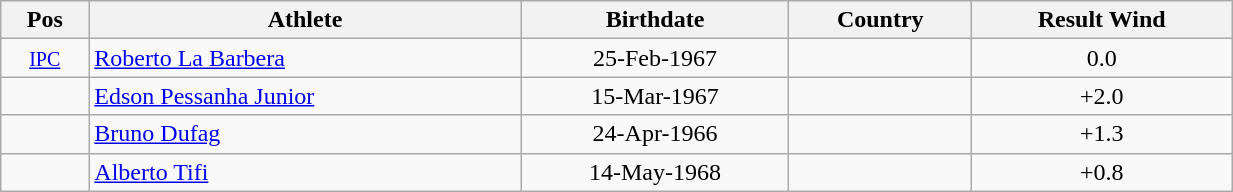<table class="wikitable"  style="text-align:center; width:65%;">
<tr>
<th>Pos</th>
<th>Athlete</th>
<th>Birthdate</th>
<th>Country</th>
<th>Result Wind</th>
</tr>
<tr>
<td align=center> <small><a href='#'>IPC</a></small></td>
<td align=left><a href='#'>Roberto La Barbera</a></td>
<td>25-Feb-1967</td>
<td align=left></td>
<td> 0.0</td>
</tr>
<tr>
<td align=center></td>
<td align=left><a href='#'>Edson Pessanha Junior</a></td>
<td>15-Mar-1967</td>
<td align=left></td>
<td> +2.0</td>
</tr>
<tr>
<td align=center></td>
<td align=left><a href='#'>Bruno Dufag</a></td>
<td>24-Apr-1966</td>
<td align=left></td>
<td> +1.3</td>
</tr>
<tr>
<td align=center></td>
<td align=left><a href='#'>Alberto Tifi</a></td>
<td>14-May-1968</td>
<td align=left></td>
<td> +0.8</td>
</tr>
</table>
